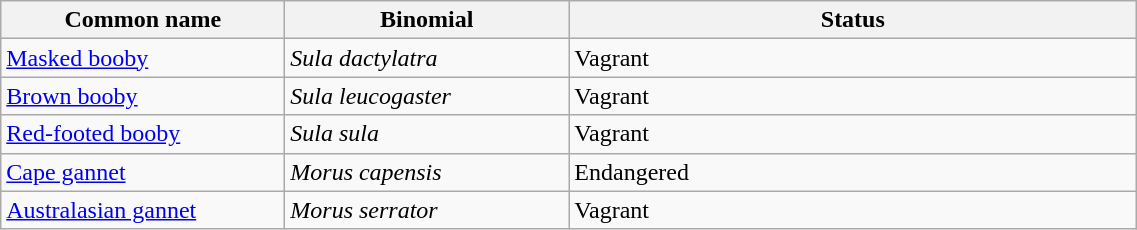<table width=60% class="wikitable">
<tr>
<th width=25%>Common name</th>
<th width=25%>Binomial</th>
<th width=50%>Status</th>
</tr>
<tr>
<td><a href='#'>Masked booby</a></td>
<td><em>Sula dactylatra</em></td>
<td>Vagrant</td>
</tr>
<tr>
<td><a href='#'>Brown booby</a></td>
<td><em>Sula leucogaster</em></td>
<td>Vagrant</td>
</tr>
<tr>
<td><a href='#'>Red-footed booby</a></td>
<td><em>Sula sula</em></td>
<td>Vagrant</td>
</tr>
<tr>
<td><a href='#'>Cape gannet</a></td>
<td><em>Morus capensis</em></td>
<td>Endangered</td>
</tr>
<tr>
<td><a href='#'>Australasian gannet</a></td>
<td><em>Morus serrator</em></td>
<td>Vagrant</td>
</tr>
</table>
